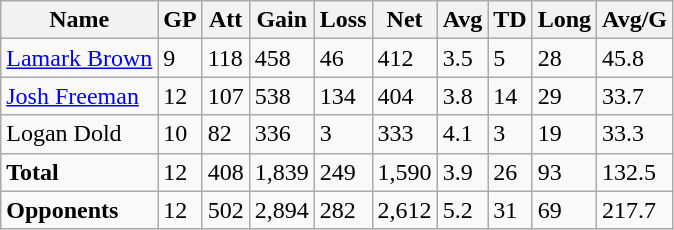<table class="wikitable" style="white-space:nowrap;">
<tr>
<th>Name</th>
<th>GP</th>
<th>Att</th>
<th>Gain</th>
<th>Loss</th>
<th>Net</th>
<th>Avg</th>
<th>TD</th>
<th>Long</th>
<th>Avg/G</th>
</tr>
<tr>
<td><a href='#'>Lamark Brown</a></td>
<td>9</td>
<td>118</td>
<td>458</td>
<td>46</td>
<td>412</td>
<td>3.5</td>
<td>5</td>
<td>28</td>
<td>45.8</td>
</tr>
<tr>
<td><a href='#'>Josh Freeman</a></td>
<td>12</td>
<td>107</td>
<td>538</td>
<td>134</td>
<td>404</td>
<td>3.8</td>
<td>14</td>
<td>29</td>
<td>33.7</td>
</tr>
<tr>
<td>Logan Dold</td>
<td>10</td>
<td>82</td>
<td>336</td>
<td>3</td>
<td>333</td>
<td>4.1</td>
<td>3</td>
<td>19</td>
<td>33.3</td>
</tr>
<tr>
<td><strong>Total</strong></td>
<td>12</td>
<td>408</td>
<td>1,839</td>
<td>249</td>
<td>1,590</td>
<td>3.9</td>
<td>26</td>
<td>93</td>
<td>132.5</td>
</tr>
<tr>
<td><strong>Opponents</strong></td>
<td>12</td>
<td>502</td>
<td>2,894</td>
<td>282</td>
<td>2,612</td>
<td>5.2</td>
<td>31</td>
<td>69</td>
<td>217.7</td>
</tr>
</table>
